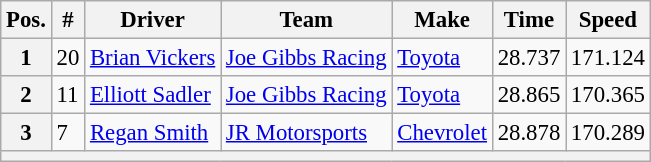<table class="wikitable" style="font-size:95%">
<tr>
<th>Pos.</th>
<th>#</th>
<th>Driver</th>
<th>Team</th>
<th>Make</th>
<th>Time</th>
<th>Speed</th>
</tr>
<tr>
<th>1</th>
<td>20</td>
<td><a href='#'>Brian Vickers</a></td>
<td><a href='#'>Joe Gibbs Racing</a></td>
<td><a href='#'>Toyota</a></td>
<td>28.737</td>
<td>171.124</td>
</tr>
<tr>
<th>2</th>
<td>11</td>
<td><a href='#'>Elliott Sadler</a></td>
<td><a href='#'>Joe Gibbs Racing</a></td>
<td><a href='#'>Toyota</a></td>
<td>28.865</td>
<td>170.365</td>
</tr>
<tr>
<th>3</th>
<td>7</td>
<td><a href='#'>Regan Smith</a></td>
<td><a href='#'>JR Motorsports</a></td>
<td><a href='#'>Chevrolet</a></td>
<td>28.878</td>
<td>170.289</td>
</tr>
<tr>
<th colspan="7"></th>
</tr>
</table>
